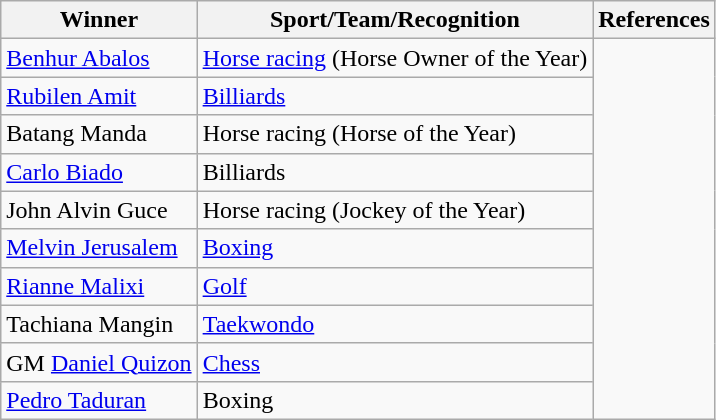<table class="wikitable">
<tr>
<th>Winner</th>
<th>Sport/Team/Recognition</th>
<th>References</th>
</tr>
<tr>
<td><a href='#'>Benhur Abalos</a></td>
<td><a href='#'>Horse racing</a> (Horse Owner of the Year) <br> </td>
<td rowspan=10></td>
</tr>
<tr>
<td><a href='#'>Rubilen Amit</a></td>
<td><a href='#'>Billiards</a> <br> </td>
</tr>
<tr>
<td>Batang Manda <br> </td>
<td>Horse racing (Horse of the Year) <br> </td>
</tr>
<tr>
<td><a href='#'>Carlo Biado</a></td>
<td>Billiards <br> </td>
</tr>
<tr>
<td>John Alvin Guce</td>
<td>Horse racing (Jockey of the Year) <br> </td>
</tr>
<tr>
<td><a href='#'>Melvin Jerusalem</a></td>
<td><a href='#'>Boxing</a> <br> </td>
</tr>
<tr>
<td><a href='#'>Rianne Malixi</a></td>
<td><a href='#'>Golf</a> <br> </td>
</tr>
<tr>
<td>Tachiana Mangin</td>
<td><a href='#'>Taekwondo</a> <br> </td>
</tr>
<tr>
<td>GM <a href='#'>Daniel Quizon</a></td>
<td><a href='#'>Chess</a> <br> </td>
</tr>
<tr>
<td><a href='#'>Pedro Taduran</a></td>
<td>Boxing <br> </td>
</tr>
</table>
